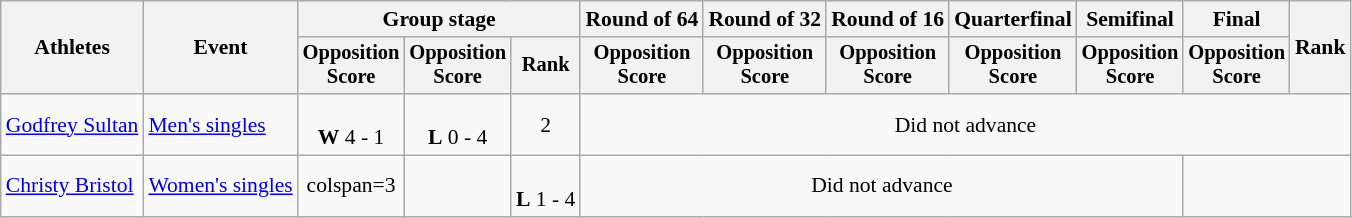<table class="wikitable" style="font-size:90%">
<tr>
<th rowspan=2>Athletes</th>
<th rowspan=2>Event</th>
<th colspan=3>Group stage</th>
<th>Round of 64</th>
<th>Round of 32</th>
<th>Round of 16</th>
<th>Quarterfinal</th>
<th>Semifinal</th>
<th>Final</th>
<th rowspan=2>Rank</th>
</tr>
<tr style="font-size:95%">
<th>Opposition<br>Score</th>
<th>Opposition<br>Score</th>
<th>Rank</th>
<th>Opposition<br>Score</th>
<th>Opposition<br>Score</th>
<th>Opposition<br>Score</th>
<th>Opposition<br>Score</th>
<th>Opposition<br>Score</th>
<th>Opposition<br>Score</th>
</tr>
<tr align=center>
<td align=left><a href='#'>Godfrey Sultan</a></td>
<td align=left><a href='#'>Men's singles</a></td>
<td><br><strong>W</strong> 4 - 1</td>
<td><br><strong>L</strong> 0 - 4</td>
<td>2</td>
<td colspan=7>Did not advance</td>
</tr>
<tr align=center>
<td align=left><a href='#'>Christy Bristol</a></td>
<td align=left><a href='#'>Women's singles</a></td>
<td>colspan=3 </td>
<td></td>
<td><br><strong>L</strong> 1 - 4</td>
<td colspan=5>Did not advance</td>
</tr>
</table>
